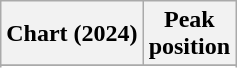<table class="wikitable sortable plainrowheaders" style="text-align:center">
<tr>
<th scope="col">Chart (2024)</th>
<th scope="col">Peak<br>position</th>
</tr>
<tr>
</tr>
<tr>
</tr>
<tr>
</tr>
</table>
